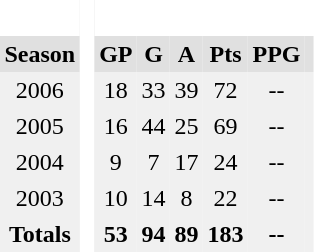<table BORDER="0" CELLPADDING="3" CELLSPACING="0">
<tr ALIGN="center" bgcolor="#e0e0e0">
<th colspan="1" bgcolor="#ffffff"> </th>
<th rowspan="99" bgcolor="#ffffff"> </th>
</tr>
<tr ALIGN="center" bgcolor="#e0e0e0">
<th>Season</th>
<th>GP</th>
<th>G</th>
<th>A</th>
<th>Pts</th>
<th>PPG</th>
<th></th>
</tr>
<tr ALIGN="center" bgcolor="#f0f0f0">
<td>2006</td>
<td>18</td>
<td>33</td>
<td>39</td>
<td>72</td>
<td>--</td>
<td></td>
</tr>
<tr ALIGN="center" bgcolor="#f0f0f0">
<td>2005</td>
<td>16</td>
<td>44</td>
<td>25</td>
<td>69</td>
<td>--</td>
<td></td>
</tr>
<tr ALIGN="center" bgcolor="#f0f0f0">
<td>2004</td>
<td>9</td>
<td>7</td>
<td>17</td>
<td>24</td>
<td>--</td>
<td></td>
</tr>
<tr ALIGN="center" bgcolor="#f0f0f0">
<td>2003</td>
<td>10</td>
<td>14</td>
<td>8</td>
<td>22</td>
<td>--</td>
<td></td>
</tr>
<tr ALIGN="center" bgcolor="#f0f0f0">
<th colspan="1.5">Totals</th>
<th>53</th>
<th>94</th>
<th>89</th>
<th>183</th>
<th>--</th>
<th></th>
</tr>
</table>
